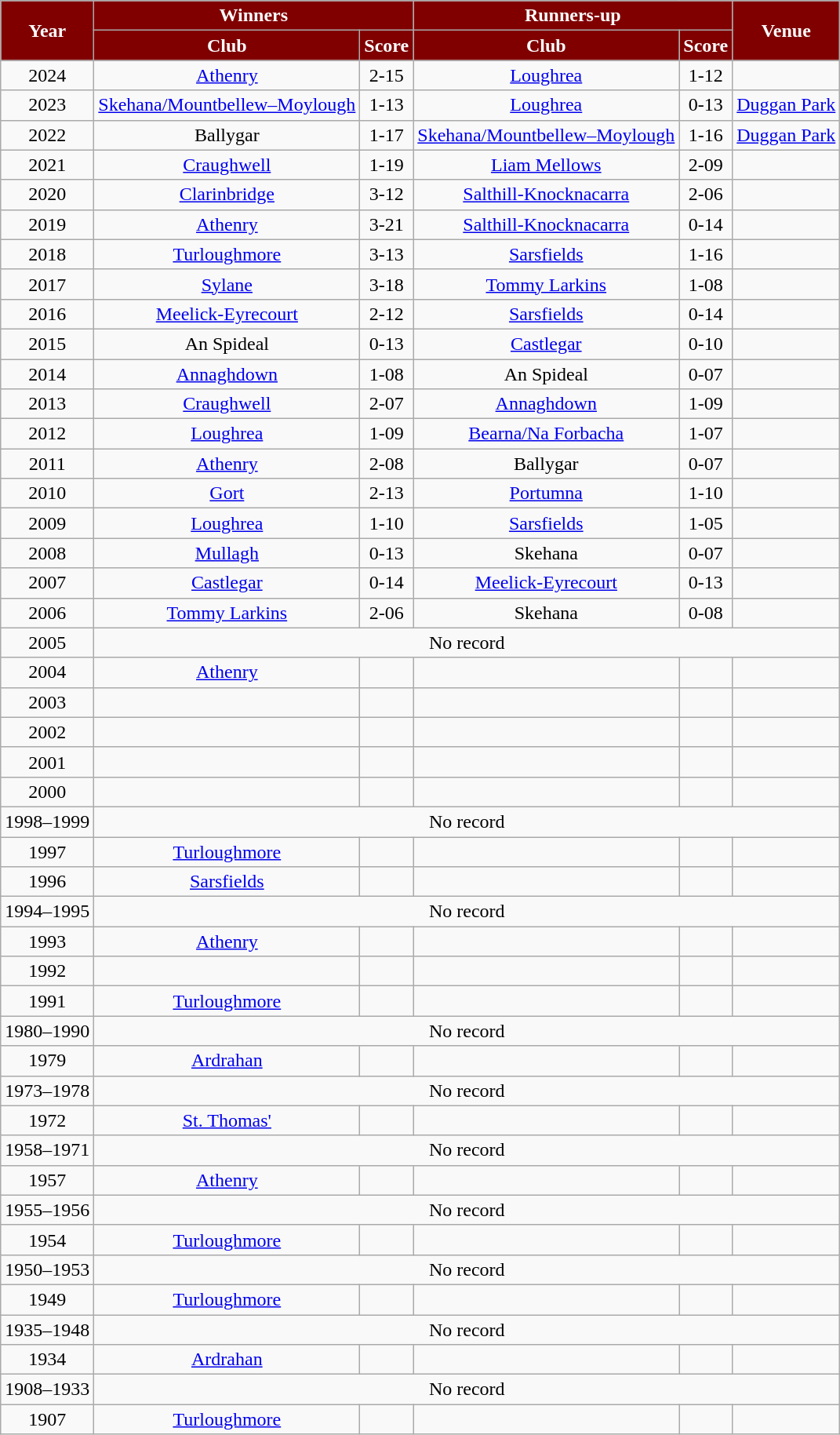<table class="wikitable sortable" style="text-align:center;">
<tr>
<th rowspan="2" style="background:maroon;color:white">Year</th>
<th colspan="2" style="background:maroon;color:white">Winners</th>
<th colspan="2" style="background:maroon;color:white">Runners-up</th>
<th rowspan="2" style="background:maroon;color:white">Venue</th>
</tr>
<tr>
<th style="background:maroon;color:white">Club</th>
<th style="background:maroon;color:white">Score</th>
<th style="background:maroon;color:white">Club</th>
<th style="background:maroon;color:white">Score</th>
</tr>
<tr>
<td>2024</td>
<td><a href='#'>Athenry</a></td>
<td>2-15</td>
<td><a href='#'>Loughrea</a></td>
<td>1-12</td>
<td></td>
</tr>
<tr>
<td>2023</td>
<td><a href='#'>Skehana/Mountbellew–Moylough</a></td>
<td>1-13</td>
<td><a href='#'>Loughrea</a></td>
<td>0-13</td>
<td><a href='#'>Duggan Park</a></td>
</tr>
<tr>
<td>2022</td>
<td>Ballygar</td>
<td>1-17</td>
<td><a href='#'>Skehana/Mountbellew–Moylough</a></td>
<td>1-16</td>
<td><a href='#'>Duggan Park</a></td>
</tr>
<tr>
<td>2021</td>
<td><a href='#'>Craughwell</a></td>
<td>1-19</td>
<td><a href='#'>Liam Mellows</a></td>
<td>2-09</td>
<td></td>
</tr>
<tr>
<td>2020</td>
<td><a href='#'>Clarinbridge</a></td>
<td>3-12</td>
<td><a href='#'>Salthill-Knocknacarra</a></td>
<td>2-06</td>
<td></td>
</tr>
<tr>
<td>2019</td>
<td><a href='#'>Athenry</a></td>
<td>3-21</td>
<td><a href='#'>Salthill-Knocknacarra</a></td>
<td>0-14</td>
<td></td>
</tr>
<tr>
<td>2018</td>
<td><a href='#'>Turloughmore</a></td>
<td>3-13</td>
<td><a href='#'>Sarsfields</a></td>
<td>1-16</td>
<td></td>
</tr>
<tr>
<td>2017</td>
<td><a href='#'>Sylane</a></td>
<td>3-18</td>
<td><a href='#'>Tommy Larkins</a></td>
<td>1-08</td>
<td></td>
</tr>
<tr>
<td>2016</td>
<td><a href='#'>Meelick-Eyrecourt</a></td>
<td>2-12</td>
<td><a href='#'>Sarsfields</a></td>
<td>0-14</td>
<td></td>
</tr>
<tr>
<td>2015</td>
<td>An Spideal</td>
<td>0-13</td>
<td><a href='#'>Castlegar</a></td>
<td>0-10</td>
<td></td>
</tr>
<tr>
<td>2014</td>
<td><a href='#'>Annaghdown</a></td>
<td>1-08</td>
<td>An Spideal</td>
<td>0-07</td>
<td></td>
</tr>
<tr>
<td>2013</td>
<td><a href='#'>Craughwell</a></td>
<td>2-07</td>
<td><a href='#'>Annaghdown</a></td>
<td>1-09</td>
<td></td>
</tr>
<tr>
<td>2012</td>
<td><a href='#'>Loughrea</a></td>
<td>1-09</td>
<td><a href='#'>Bearna/Na Forbacha</a></td>
<td>1-07</td>
<td></td>
</tr>
<tr>
<td>2011</td>
<td><a href='#'>Athenry</a></td>
<td>2-08</td>
<td>Ballygar</td>
<td>0-07</td>
<td></td>
</tr>
<tr>
<td>2010</td>
<td><a href='#'>Gort</a></td>
<td>2-13</td>
<td><a href='#'>Portumna</a></td>
<td>1-10</td>
<td></td>
</tr>
<tr>
<td>2009</td>
<td><a href='#'>Loughrea</a></td>
<td>1-10</td>
<td><a href='#'>Sarsfields</a></td>
<td>1-05</td>
<td></td>
</tr>
<tr>
<td>2008</td>
<td><a href='#'>Mullagh</a></td>
<td>0-13</td>
<td>Skehana</td>
<td>0-07</td>
<td></td>
</tr>
<tr>
<td>2007</td>
<td><a href='#'>Castlegar</a></td>
<td>0-14</td>
<td><a href='#'>Meelick-Eyrecourt</a></td>
<td>0-13</td>
<td></td>
</tr>
<tr>
<td>2006</td>
<td><a href='#'>Tommy Larkins</a></td>
<td>2-06</td>
<td>Skehana</td>
<td>0-08</td>
<td></td>
</tr>
<tr>
<td>2005</td>
<td colspan="5">No record</td>
</tr>
<tr>
<td>2004</td>
<td><a href='#'>Athenry</a></td>
<td></td>
<td></td>
<td></td>
<td></td>
</tr>
<tr>
<td>2003</td>
<td></td>
<td></td>
<td></td>
<td></td>
<td></td>
</tr>
<tr>
<td>2002</td>
<td></td>
<td></td>
<td></td>
<td></td>
<td></td>
</tr>
<tr>
<td>2001</td>
<td></td>
<td></td>
<td></td>
<td></td>
<td></td>
</tr>
<tr>
<td>2000</td>
<td></td>
<td></td>
<td></td>
<td></td>
<td></td>
</tr>
<tr>
<td>1998–1999</td>
<td colspan="5">No record</td>
</tr>
<tr>
<td>1997</td>
<td><a href='#'>Turloughmore</a></td>
<td></td>
<td></td>
<td></td>
<td></td>
</tr>
<tr>
<td>1996</td>
<td><a href='#'>Sarsfields</a></td>
<td></td>
<td></td>
<td></td>
<td></td>
</tr>
<tr>
<td>1994–1995</td>
<td colspan="5">No record</td>
</tr>
<tr>
<td>1993</td>
<td><a href='#'>Athenry</a></td>
<td></td>
<td></td>
<td></td>
<td></td>
</tr>
<tr>
<td>1992</td>
<td></td>
<td></td>
<td></td>
<td></td>
<td></td>
</tr>
<tr>
<td>1991</td>
<td><a href='#'>Turloughmore</a></td>
<td></td>
<td></td>
<td></td>
<td></td>
</tr>
<tr>
<td>1980–1990</td>
<td colspan="5">No record</td>
</tr>
<tr>
<td>1979</td>
<td><a href='#'>Ardrahan</a></td>
<td></td>
<td></td>
<td></td>
<td></td>
</tr>
<tr>
<td>1973–1978</td>
<td colspan="5">No record</td>
</tr>
<tr>
<td>1972</td>
<td><a href='#'>St. Thomas'</a></td>
<td></td>
<td></td>
<td></td>
<td></td>
</tr>
<tr>
<td>1958–1971</td>
<td colspan="5">No record</td>
</tr>
<tr>
<td>1957</td>
<td><a href='#'>Athenry</a></td>
<td></td>
<td></td>
<td></td>
<td></td>
</tr>
<tr>
<td>1955–1956</td>
<td colspan="5">No record</td>
</tr>
<tr>
<td>1954</td>
<td><a href='#'>Turloughmore</a></td>
<td></td>
<td></td>
<td></td>
<td></td>
</tr>
<tr>
<td>1950–1953</td>
<td colspan="5">No record</td>
</tr>
<tr>
<td>1949</td>
<td><a href='#'>Turloughmore</a></td>
<td></td>
<td></td>
<td></td>
<td></td>
</tr>
<tr>
<td>1935–1948</td>
<td colspan="5">No record</td>
</tr>
<tr>
<td>1934</td>
<td><a href='#'>Ardrahan</a></td>
<td></td>
<td></td>
<td></td>
<td></td>
</tr>
<tr>
<td>1908–1933</td>
<td colspan="5">No record</td>
</tr>
<tr>
<td>1907</td>
<td><a href='#'>Turloughmore</a></td>
<td></td>
<td></td>
<td></td>
<td></td>
</tr>
</table>
